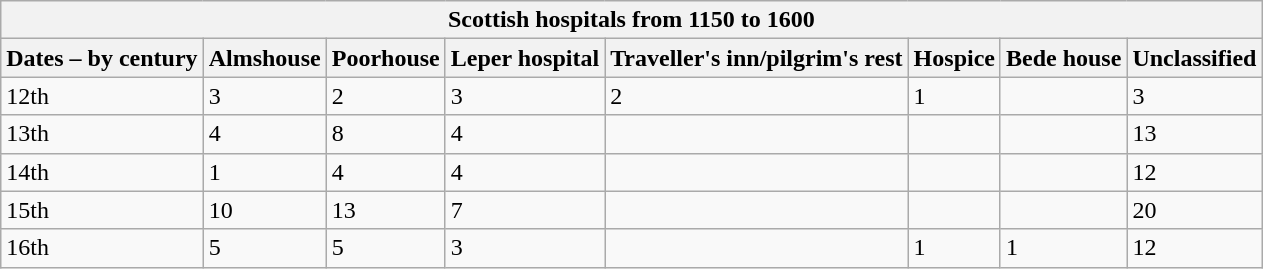<table class="wikitable collapsible collapsed">
<tr>
<th colspan=8>Scottish hospitals from 1150 to 1600</th>
</tr>
<tr>
<th scope="col">Dates – by century</th>
<th scope="col">Almshouse</th>
<th scope="col">Poorhouse</th>
<th scope="col">Leper hospital</th>
<th scope="col">Traveller's inn/pilgrim's rest</th>
<th scope="col">Hospice</th>
<th scope="col">Bede house</th>
<th scope="col">Unclassified</th>
</tr>
<tr>
<td>12th</td>
<td>3</td>
<td>2</td>
<td>3</td>
<td>2</td>
<td>1</td>
<td></td>
<td>3</td>
</tr>
<tr>
<td>13th</td>
<td>4</td>
<td>8</td>
<td>4</td>
<td></td>
<td></td>
<td></td>
<td>13</td>
</tr>
<tr>
<td>14th</td>
<td>1</td>
<td>4</td>
<td>4</td>
<td></td>
<td></td>
<td></td>
<td>12</td>
</tr>
<tr>
<td>15th</td>
<td>10</td>
<td>13</td>
<td>7</td>
<td></td>
<td></td>
<td></td>
<td>20</td>
</tr>
<tr>
<td>16th</td>
<td>5</td>
<td>5</td>
<td>3</td>
<td></td>
<td>1</td>
<td>1</td>
<td>12</td>
</tr>
</table>
